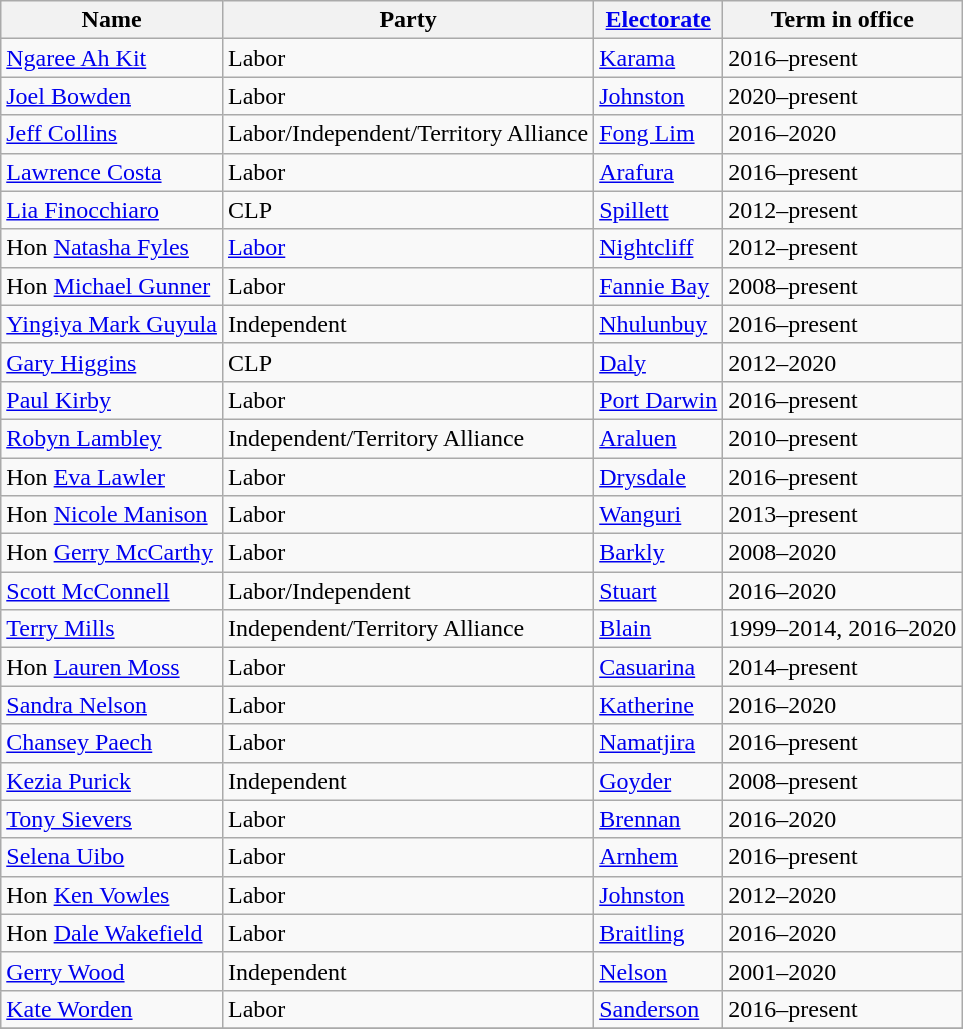<table class="wikitable sortable">
<tr>
<th>Name</th>
<th>Party</th>
<th><a href='#'>Electorate</a></th>
<th>Term in office</th>
</tr>
<tr>
<td><a href='#'>Ngaree Ah Kit</a></td>
<td>Labor</td>
<td><a href='#'>Karama</a></td>
<td>2016–present</td>
</tr>
<tr>
<td><a href='#'>Joel Bowden</a> </td>
<td>Labor</td>
<td><a href='#'>Johnston</a></td>
<td>2020–present</td>
</tr>
<tr>
<td><a href='#'>Jeff Collins</a></td>
<td>Labor/Independent/Territory Alliance </td>
<td><a href='#'>Fong Lim</a></td>
<td>2016–2020</td>
</tr>
<tr>
<td><a href='#'>Lawrence Costa</a></td>
<td>Labor</td>
<td><a href='#'>Arafura</a></td>
<td>2016–present</td>
</tr>
<tr>
<td><a href='#'>Lia Finocchiaro</a></td>
<td>CLP</td>
<td><a href='#'>Spillett</a></td>
<td>2012–present</td>
</tr>
<tr>
<td>Hon <a href='#'>Natasha Fyles</a></td>
<td><a href='#'>Labor</a></td>
<td><a href='#'>Nightcliff</a></td>
<td>2012–present</td>
</tr>
<tr>
<td>Hon <a href='#'>Michael Gunner</a></td>
<td>Labor</td>
<td><a href='#'>Fannie Bay</a></td>
<td>2008–present</td>
</tr>
<tr>
<td><a href='#'>Yingiya Mark Guyula</a></td>
<td>Independent</td>
<td><a href='#'>Nhulunbuy</a></td>
<td>2016–present</td>
</tr>
<tr>
<td><a href='#'>Gary Higgins</a></td>
<td>CLP</td>
<td><a href='#'>Daly</a></td>
<td>2012–2020</td>
</tr>
<tr>
<td><a href='#'>Paul Kirby</a></td>
<td>Labor</td>
<td><a href='#'>Port Darwin</a></td>
<td>2016–present</td>
</tr>
<tr>
<td><a href='#'>Robyn Lambley</a></td>
<td>Independent/Territory Alliance</td>
<td><a href='#'>Araluen</a></td>
<td>2010–present</td>
</tr>
<tr>
<td>Hon <a href='#'>Eva Lawler</a></td>
<td>Labor</td>
<td><a href='#'>Drysdale</a></td>
<td>2016–present</td>
</tr>
<tr>
<td>Hon <a href='#'>Nicole Manison</a></td>
<td>Labor</td>
<td><a href='#'>Wanguri</a></td>
<td>2013–present</td>
</tr>
<tr>
<td>Hon <a href='#'>Gerry McCarthy</a></td>
<td>Labor</td>
<td><a href='#'>Barkly</a></td>
<td>2008–2020</td>
</tr>
<tr>
<td><a href='#'>Scott McConnell</a></td>
<td>Labor/Independent </td>
<td><a href='#'>Stuart</a></td>
<td>2016–2020</td>
</tr>
<tr>
<td><a href='#'>Terry Mills</a></td>
<td>Independent/Territory Alliance</td>
<td><a href='#'>Blain</a></td>
<td>1999–2014, 2016–2020</td>
</tr>
<tr>
<td>Hon <a href='#'>Lauren Moss</a></td>
<td>Labor</td>
<td><a href='#'>Casuarina</a></td>
<td>2014–present</td>
</tr>
<tr>
<td><a href='#'>Sandra Nelson</a></td>
<td>Labor</td>
<td><a href='#'>Katherine</a></td>
<td>2016–2020</td>
</tr>
<tr>
<td><a href='#'>Chansey Paech</a></td>
<td>Labor</td>
<td><a href='#'>Namatjira</a></td>
<td>2016–present</td>
</tr>
<tr>
<td><a href='#'>Kezia Purick</a></td>
<td>Independent</td>
<td><a href='#'>Goyder</a></td>
<td>2008–present</td>
</tr>
<tr>
<td><a href='#'>Tony Sievers</a></td>
<td>Labor</td>
<td><a href='#'>Brennan</a></td>
<td>2016–2020</td>
</tr>
<tr>
<td><a href='#'>Selena Uibo</a></td>
<td>Labor</td>
<td><a href='#'>Arnhem</a></td>
<td>2016–present</td>
</tr>
<tr>
<td>Hon <a href='#'>Ken Vowles</a></td>
<td>Labor </td>
<td><a href='#'>Johnston</a></td>
<td>2012–2020</td>
</tr>
<tr>
<td>Hon <a href='#'>Dale Wakefield</a></td>
<td>Labor</td>
<td><a href='#'>Braitling</a></td>
<td>2016–2020</td>
</tr>
<tr>
<td><a href='#'>Gerry Wood</a></td>
<td>Independent</td>
<td><a href='#'>Nelson</a></td>
<td>2001–2020</td>
</tr>
<tr>
<td><a href='#'>Kate Worden</a></td>
<td>Labor</td>
<td><a href='#'>Sanderson</a></td>
<td>2016–present</td>
</tr>
<tr>
</tr>
</table>
